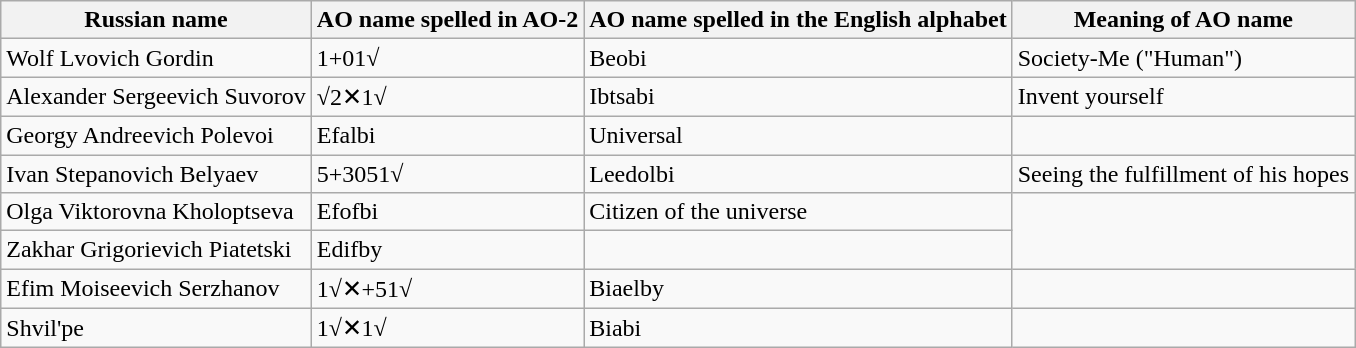<table class="wikitable">
<tr>
<th>Russian name</th>
<th>AO name spelled in AO-2</th>
<th>AO name spelled in the English alphabet</th>
<th>Meaning of AO name</th>
</tr>
<tr>
<td>Wolf Lvovich Gordin</td>
<td>1+01√</td>
<td>Beobi</td>
<td>Society-Me ("Human")</td>
</tr>
<tr>
<td>Alexander Sergeevich Suvorov</td>
<td>√2✕1√</td>
<td>Ibtsabi</td>
<td>Invent yourself</td>
</tr>
<tr>
<td>Georgy Andreevich Polevoi</td>
<td>Efalbi</td>
<td>Universal</td>
</tr>
<tr>
<td>Ivan Stepanovich Belyaev</td>
<td>5+3051√</td>
<td>Leedolbi</td>
<td>Seeing the fulfillment of his hopes</td>
</tr>
<tr>
<td>Olga Viktorovna Kholoptseva</td>
<td>Efofbi</td>
<td>Citizen of the universe</td>
</tr>
<tr>
<td>Zakhar Grigorievich Piatetski</td>
<td>Edifby</td>
<td></td>
</tr>
<tr>
<td>Efim Moiseevich Serzhanov</td>
<td>1√✕+51√</td>
<td>Biaelby</td>
<td></td>
</tr>
<tr>
<td>Shvil'pe</td>
<td>1√✕1√</td>
<td>Biabi</td>
<td></td>
</tr>
</table>
